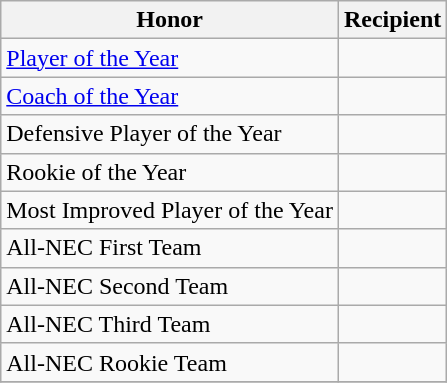<table class="wikitable" border="1">
<tr>
<th>Honor</th>
<th>Recipient</th>
</tr>
<tr>
<td><a href='#'>Player of the Year</a></td>
<td></td>
</tr>
<tr>
<td><a href='#'>Coach of the Year</a></td>
<td></td>
</tr>
<tr>
<td>Defensive Player of the Year</td>
<td></td>
</tr>
<tr>
<td>Rookie of the Year</td>
<td></td>
</tr>
<tr>
<td>Most Improved Player of the Year</td>
<td></td>
</tr>
<tr>
<td>All-NEC First Team</td>
<td></td>
</tr>
<tr>
<td>All-NEC Second Team</td>
<td></td>
</tr>
<tr>
<td>All-NEC Third Team</td>
<td></td>
</tr>
<tr>
<td>All-NEC Rookie Team</td>
<td></td>
</tr>
<tr>
</tr>
</table>
